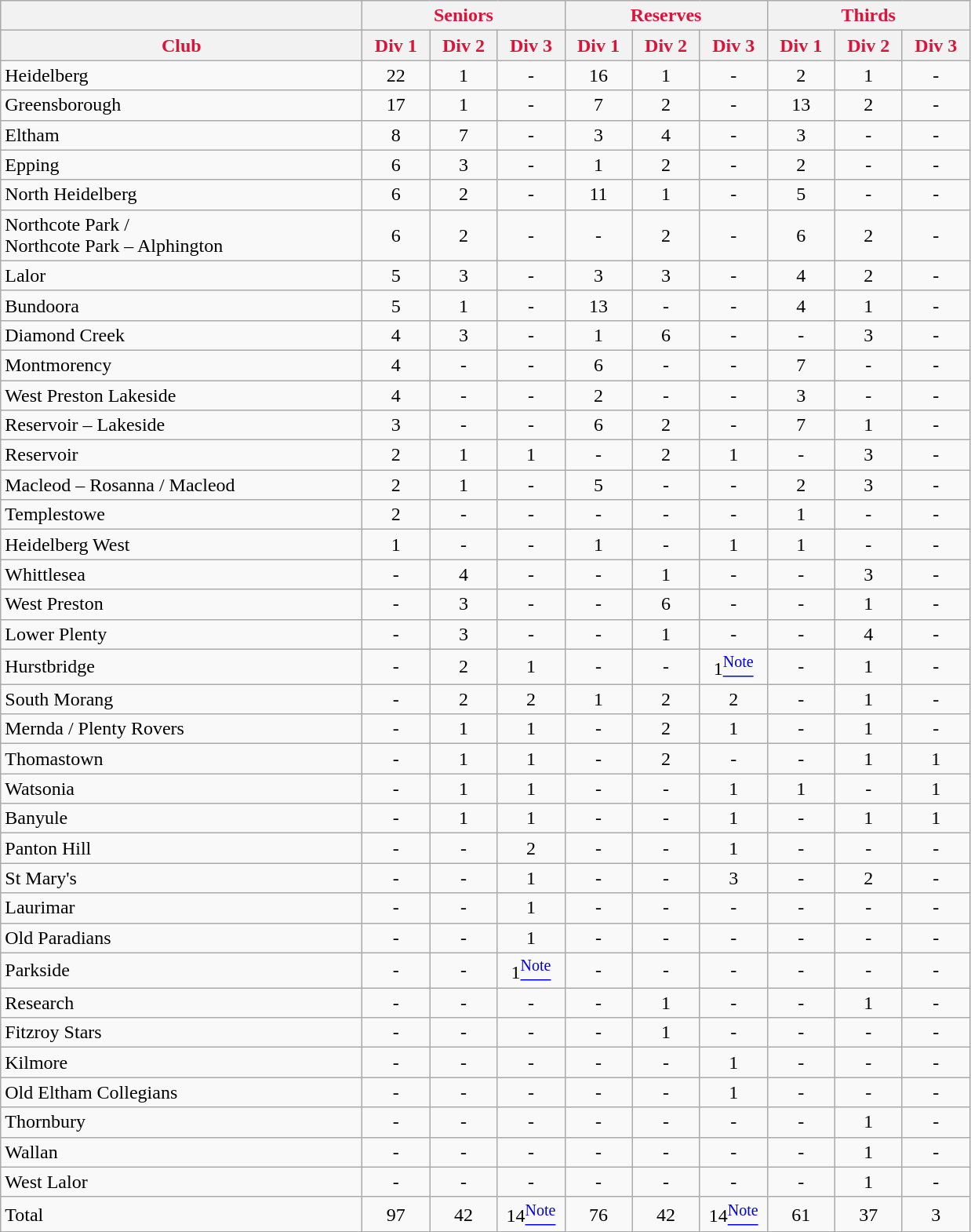<table class="wikitable">
<tr>
<th style="color:crimson; width:300px;"></th>
<th style="color:crimson" colspan="3">Seniors</th>
<th style="color:crimson" colspan="3">Reserves</th>
<th style="color:crimson" colspan="3">Thirds</th>
</tr>
<tr>
<th style="color:crimson; width:280px;">Club</th>
<th style="color:crimson; width:50px;">Div 1</th>
<th style="color:crimson; width:50px;">Div 2</th>
<th style="color:crimson; width:50px;">Div 3</th>
<th style="color:crimson; width:50px;">Div 1</th>
<th style="color:crimson; width:50px;">Div 2</th>
<th style="color:crimson; width:50px;">Div 3</th>
<th style="color:crimson; width:50px;">Div 1</th>
<th style="color:crimson; width:50px;">Div 2</th>
<th style="color:crimson; width:50px;">Div 3</th>
</tr>
<tr>
<td>Heidelberg</td>
<td style="text-align:center;">22</td>
<td style="text-align:center;">1</td>
<td style="text-align:center;">-</td>
<td style="text-align:center;">16</td>
<td style="text-align:center;">1</td>
<td style="text-align:center;">-</td>
<td style="text-align:center;">2</td>
<td style="text-align:center;">1</td>
<td style="text-align:center;">-</td>
</tr>
<tr>
<td>Greensborough</td>
<td style="text-align:center;">17</td>
<td style="text-align:center;">1</td>
<td style="text-align:center;">-</td>
<td style="text-align:center;">7</td>
<td style="text-align:center;">2</td>
<td style="text-align:center;">-</td>
<td style="text-align:center;">13</td>
<td style="text-align:center;">2</td>
<td style="text-align:center;">-</td>
</tr>
<tr>
<td>Eltham</td>
<td style="text-align:center;">8</td>
<td style="text-align:center;">7</td>
<td style="text-align:center;">-</td>
<td style="text-align:center;">3</td>
<td style="text-align:center;">4</td>
<td style="text-align:center;">-</td>
<td style="text-align:center;">3</td>
<td style="text-align:center;">-</td>
<td style="text-align:center;">-</td>
</tr>
<tr>
<td>Epping</td>
<td style="text-align:center;">6</td>
<td style="text-align:center;">3</td>
<td style="text-align:center;">-</td>
<td style="text-align:center;">1</td>
<td style="text-align:center;">2</td>
<td style="text-align:center;">-</td>
<td style="text-align:center;">2</td>
<td style="text-align:center;">-</td>
<td style="text-align:center;">-</td>
</tr>
<tr>
<td>North Heidelberg</td>
<td style="text-align:center;">6</td>
<td style="text-align:center;">2</td>
<td style="text-align:center;">-</td>
<td style="text-align:center;">11</td>
<td style="text-align:center;">1</td>
<td style="text-align:center;">-</td>
<td style="text-align:center;">5</td>
<td style="text-align:center;">-</td>
<td style="text-align:center;">-</td>
</tr>
<tr>
<td>Northcote Park / <br>Northcote Park – Alphington</td>
<td style="text-align:center;">6</td>
<td style="text-align:center;">2</td>
<td style="text-align:center;">-</td>
<td style="text-align:center;">-</td>
<td style="text-align:center;">2</td>
<td style="text-align:center;">-</td>
<td style="text-align:center;">6</td>
<td style="text-align:center;">2</td>
<td style="text-align:center;">-</td>
</tr>
<tr>
<td>Lalor</td>
<td style="text-align:center;">5</td>
<td style="text-align:center;">3</td>
<td style="text-align:center;">-</td>
<td style="text-align:center;">3</td>
<td style="text-align:center;">3</td>
<td style="text-align:center;">-</td>
<td style="text-align:center;">4</td>
<td style="text-align:center;">2</td>
<td style="text-align:center;">-</td>
</tr>
<tr>
<td>Bundoora</td>
<td style="text-align:center;">5</td>
<td style="text-align:center;">1</td>
<td style="text-align:center;">-</td>
<td style="text-align:center;">13</td>
<td style="text-align:center;">-</td>
<td style="text-align:center;">-</td>
<td style="text-align:center;">4</td>
<td style="text-align:center;">1</td>
<td style="text-align:center;">-</td>
</tr>
<tr>
<td>Diamond Creek</td>
<td style="text-align:center;">4</td>
<td style="text-align:center;">3</td>
<td style="text-align:center;">-</td>
<td style="text-align:center;">1</td>
<td style="text-align:center;">6</td>
<td style="text-align:center;">-</td>
<td style="text-align:center;">-</td>
<td style="text-align:center;">3</td>
<td style="text-align:center;">-</td>
</tr>
<tr>
<td>Montmorency</td>
<td style="text-align:center;">4</td>
<td style="text-align:center;">-</td>
<td style="text-align:center;">-</td>
<td style="text-align:center;">6</td>
<td style="text-align:center;">-</td>
<td style="text-align:center;">-</td>
<td style="text-align:center;">7</td>
<td style="text-align:center;">-</td>
<td style="text-align:center;">-</td>
</tr>
<tr>
<td>West Preston Lakeside</td>
<td style="text-align:center;">4</td>
<td style="text-align:center;">-</td>
<td style="text-align:center;">-</td>
<td style="text-align:center;">2</td>
<td style="text-align:center;">-</td>
<td style="text-align:center;">-</td>
<td style="text-align:center;">3</td>
<td style="text-align:center;">-</td>
<td style="text-align:center;">-</td>
</tr>
<tr>
<td>Reservoir – Lakeside</td>
<td style="text-align:center;">3</td>
<td style="text-align:center;">-</td>
<td style="text-align:center;">-</td>
<td style="text-align:center;">6</td>
<td style="text-align:center;">2</td>
<td style="text-align:center;">-</td>
<td style="text-align:center;">7</td>
<td style="text-align:center;">1</td>
<td style="text-align:center;">-</td>
</tr>
<tr>
<td>Reservoir</td>
<td style="text-align:center;">2</td>
<td style="text-align:center;">1</td>
<td style="text-align:center;">1</td>
<td style="text-align:center;">-</td>
<td style="text-align:center;">2</td>
<td style="text-align:center;">1</td>
<td style="text-align:center;">-</td>
<td style="text-align:center;">3</td>
<td style="text-align:center;">-</td>
</tr>
<tr>
<td>Macleod – Rosanna / Macleod</td>
<td style="text-align:center;">2</td>
<td style="text-align:center;">1</td>
<td style="text-align:center;">-</td>
<td style="text-align:center;">5</td>
<td style="text-align:center;">-</td>
<td style="text-align:center;">-</td>
<td style="text-align:center;">2</td>
<td style="text-align:center;">3</td>
<td style="text-align:center;">-</td>
</tr>
<tr>
<td>Templestowe</td>
<td style="text-align:center;">2</td>
<td style="text-align:center;">-</td>
<td style="text-align:center;">-</td>
<td style="text-align:center;">-</td>
<td style="text-align:center;">-</td>
<td style="text-align:center;">-</td>
<td style="text-align:center;">1</td>
<td style="text-align:center;">-</td>
<td style="text-align:center;">-</td>
</tr>
<tr>
<td>Heidelberg West</td>
<td style="text-align:center;">1</td>
<td style="text-align:center;">-</td>
<td style="text-align:center;">-</td>
<td style="text-align:center;">1</td>
<td style="text-align:center;">-</td>
<td style="text-align:center;">1</td>
<td style="text-align:center;">1</td>
<td style="text-align:center;">-</td>
<td style="text-align:center;">-</td>
</tr>
<tr>
<td>Whittlesea</td>
<td style="text-align:center;">-</td>
<td style="text-align:center;">4</td>
<td style="text-align:center;">-</td>
<td style="text-align:center;">-</td>
<td style="text-align:center;">1</td>
<td style="text-align:center;">-</td>
<td style="text-align:center;">-</td>
<td style="text-align:center;">3</td>
<td style="text-align:center;">-</td>
</tr>
<tr>
<td>West Preston</td>
<td style="text-align:center;">-</td>
<td style="text-align:center;">3</td>
<td style="text-align:center;">-</td>
<td style="text-align:center;">-</td>
<td style="text-align:center;">6</td>
<td style="text-align:center;">-</td>
<td style="text-align:center;">-</td>
<td style="text-align:center;">1</td>
<td style="text-align:center;">-</td>
</tr>
<tr>
<td>Lower Plenty</td>
<td style="text-align:center;">-</td>
<td style="text-align:center;">3</td>
<td style="text-align:center;">-</td>
<td style="text-align:center;">-</td>
<td style="text-align:center;">1</td>
<td style="text-align:center;">-</td>
<td style="text-align:center;">-</td>
<td style="text-align:center;">4</td>
<td style="text-align:center;">-</td>
</tr>
<tr>
<td>Hurstbridge</td>
<td style="text-align:center;">-</td>
<td style="text-align:center;">2</td>
<td style="text-align:center;">1</td>
<td style="text-align:center;">-</td>
<td style="text-align:center;">-</td>
<td style="text-align:center;">1<a href='#'><sup>Note</sup></a></td>
<td style="text-align:center;">-</td>
<td style="text-align:center;">1</td>
<td style="text-align:center;">-</td>
</tr>
<tr>
<td>South Morang</td>
<td style="text-align:center;">-</td>
<td style="text-align:center;">2</td>
<td style="text-align:center;">2</td>
<td style="text-align:center;">1</td>
<td style="text-align:center;">2</td>
<td style="text-align:center;">2</td>
<td style="text-align:center;">-</td>
<td style="text-align:center;">1</td>
<td style="text-align:center;">-</td>
</tr>
<tr>
<td>Mernda / Plenty Rovers</td>
<td style="text-align:center;">-</td>
<td style="text-align:center;">1</td>
<td style="text-align:center;">1</td>
<td style="text-align:center;">-</td>
<td style="text-align:center;">2</td>
<td style="text-align:center;">1</td>
<td style="text-align:center;">-</td>
<td style="text-align:center;">1</td>
<td style="text-align:center;">-</td>
</tr>
<tr>
<td>Thomastown</td>
<td style="text-align:center;">-</td>
<td style="text-align:center;">1</td>
<td style="text-align:center;">1</td>
<td style="text-align:center;">-</td>
<td style="text-align:center;">2</td>
<td style="text-align:center;">-</td>
<td style="text-align:center;">-</td>
<td style="text-align:center;">1</td>
<td style="text-align:center;">1</td>
</tr>
<tr>
<td>Watsonia</td>
<td style="text-align:center;">-</td>
<td style="text-align:center;">1</td>
<td style="text-align:center;">1</td>
<td style="text-align:center;">-</td>
<td style="text-align:center;">-</td>
<td style="text-align:center;">1</td>
<td style="text-align:center;">1</td>
<td style="text-align:center;">-</td>
<td style="text-align:center;">1</td>
</tr>
<tr>
<td>Banyule</td>
<td style="text-align:center;">-</td>
<td style="text-align:center;">1</td>
<td style="text-align:center;">1</td>
<td style="text-align:center;">-</td>
<td style="text-align:center;">-</td>
<td style="text-align:center;">1</td>
<td style="text-align:center;">-</td>
<td style="text-align:center;">1</td>
<td style="text-align:center;">1</td>
</tr>
<tr>
<td>Panton Hill</td>
<td style="text-align:center;">-</td>
<td style="text-align:center;">-</td>
<td style="text-align:center;">2</td>
<td style="text-align:center;">-</td>
<td style="text-align:center;">-</td>
<td style="text-align:center;">1</td>
<td style="text-align:center;">-</td>
<td style="text-align:center;">-</td>
<td style="text-align:center;">-</td>
</tr>
<tr>
<td>St Mary's</td>
<td style="text-align:center;">-</td>
<td style="text-align:center;">-</td>
<td style="text-align:center;">1</td>
<td style="text-align:center;">-</td>
<td style="text-align:center;">-</td>
<td style="text-align:center;">3</td>
<td style="text-align:center;">-</td>
<td style="text-align:center;">2</td>
<td style="text-align:center;">-</td>
</tr>
<tr>
<td>Laurimar</td>
<td style="text-align:center;">-</td>
<td style="text-align:center;">-</td>
<td style="text-align:center;">1</td>
<td style="text-align:center;">-</td>
<td style="text-align:center;">-</td>
<td style="text-align:center;">-</td>
<td style="text-align:center;">-</td>
<td style="text-align:center;">-</td>
<td style="text-align:center;">-</td>
</tr>
<tr>
<td>Old Paradians</td>
<td style="text-align:center;">-</td>
<td style="text-align:center;">-</td>
<td style="text-align:center;">1</td>
<td style="text-align:center;">-</td>
<td style="text-align:center;">-</td>
<td style="text-align:center;">-</td>
<td style="text-align:center;">-</td>
<td style="text-align:center;">-</td>
<td style="text-align:center;">-</td>
</tr>
<tr>
<td>Parkside</td>
<td style="text-align:center;">-</td>
<td style="text-align:center;">-</td>
<td style="text-align:center;">1<a href='#'><sup>Note</sup></a></td>
<td style="text-align:center;">-</td>
<td style="text-align:center;">-</td>
<td style="text-align:center;">-</td>
<td style="text-align:center;">-</td>
<td style="text-align:center;">-</td>
<td style="text-align:center;">-</td>
</tr>
<tr>
<td>Research</td>
<td style="text-align:center;">-</td>
<td style="text-align:center;">-</td>
<td style="text-align:center;">-</td>
<td style="text-align:center;">-</td>
<td style="text-align:center;">1</td>
<td style="text-align:center;">-</td>
<td style="text-align:center;">-</td>
<td style="text-align:center;">1</td>
<td style="text-align:center;">-</td>
</tr>
<tr>
<td>Fitzroy Stars</td>
<td style="text-align:center;">-</td>
<td style="text-align:center;">-</td>
<td style="text-align:center;">-</td>
<td style="text-align:center;">-</td>
<td style="text-align:center;">1</td>
<td style="text-align:center;">-</td>
<td style="text-align:center;">-</td>
<td style="text-align:center;">-</td>
<td style="text-align:center;">-</td>
</tr>
<tr>
<td>Kilmore</td>
<td style="text-align:center;">-</td>
<td style="text-align:center;">-</td>
<td style="text-align:center;">-</td>
<td style="text-align:center;">-</td>
<td style="text-align:center;">-</td>
<td style="text-align:center;">1</td>
<td style="text-align:center;">-</td>
<td style="text-align:center;">-</td>
<td style="text-align:center;">-</td>
</tr>
<tr>
<td>Old Eltham Collegians</td>
<td style="text-align:center;">-</td>
<td style="text-align:center;">-</td>
<td style="text-align:center;">-</td>
<td style="text-align:center;">-</td>
<td style="text-align:center;">-</td>
<td style="text-align:center;">1</td>
<td style="text-align:center;">-</td>
<td style="text-align:center;">-</td>
<td style="text-align:center;">-</td>
</tr>
<tr>
<td>Thornbury</td>
<td style="text-align:center;">-</td>
<td style="text-align:center;">-</td>
<td style="text-align:center;">-</td>
<td style="text-align:center;">-</td>
<td style="text-align:center;">-</td>
<td style="text-align:center;">-</td>
<td style="text-align:center;">-</td>
<td style="text-align:center;">1</td>
<td style="text-align:center;">-</td>
</tr>
<tr>
<td>Wallan</td>
<td style="text-align:center;">-</td>
<td style="text-align:center;">-</td>
<td style="text-align:center;">-</td>
<td style="text-align:center;">-</td>
<td style="text-align:center;">-</td>
<td style="text-align:center;">-</td>
<td style="text-align:center;">-</td>
<td style="text-align:center;">1</td>
<td style="text-align:center;">-</td>
</tr>
<tr>
<td>West Lalor</td>
<td style="text-align:center;">-</td>
<td style="text-align:center;">-</td>
<td style="text-align:center;">-</td>
<td style="text-align:center;">-</td>
<td style="text-align:center;">-</td>
<td style="text-align:center;">-</td>
<td style="text-align:center;">-</td>
<td style="text-align:center;">1</td>
<td style="text-align:center;">-</td>
</tr>
<tr>
<td>Total</td>
<td style="text-align:center;">97</td>
<td style="text-align:center;">42</td>
<td style="text-align:center;">14<a href='#'><sup>Note</sup></a></td>
<td style="text-align:center;">76</td>
<td style="text-align:center;">42</td>
<td style="text-align:center;">14<a href='#'><sup>Note</sup></a></td>
<td style="text-align:center;">61</td>
<td style="text-align:center;">37</td>
<td style="text-align:center;">3</td>
</tr>
</table>
